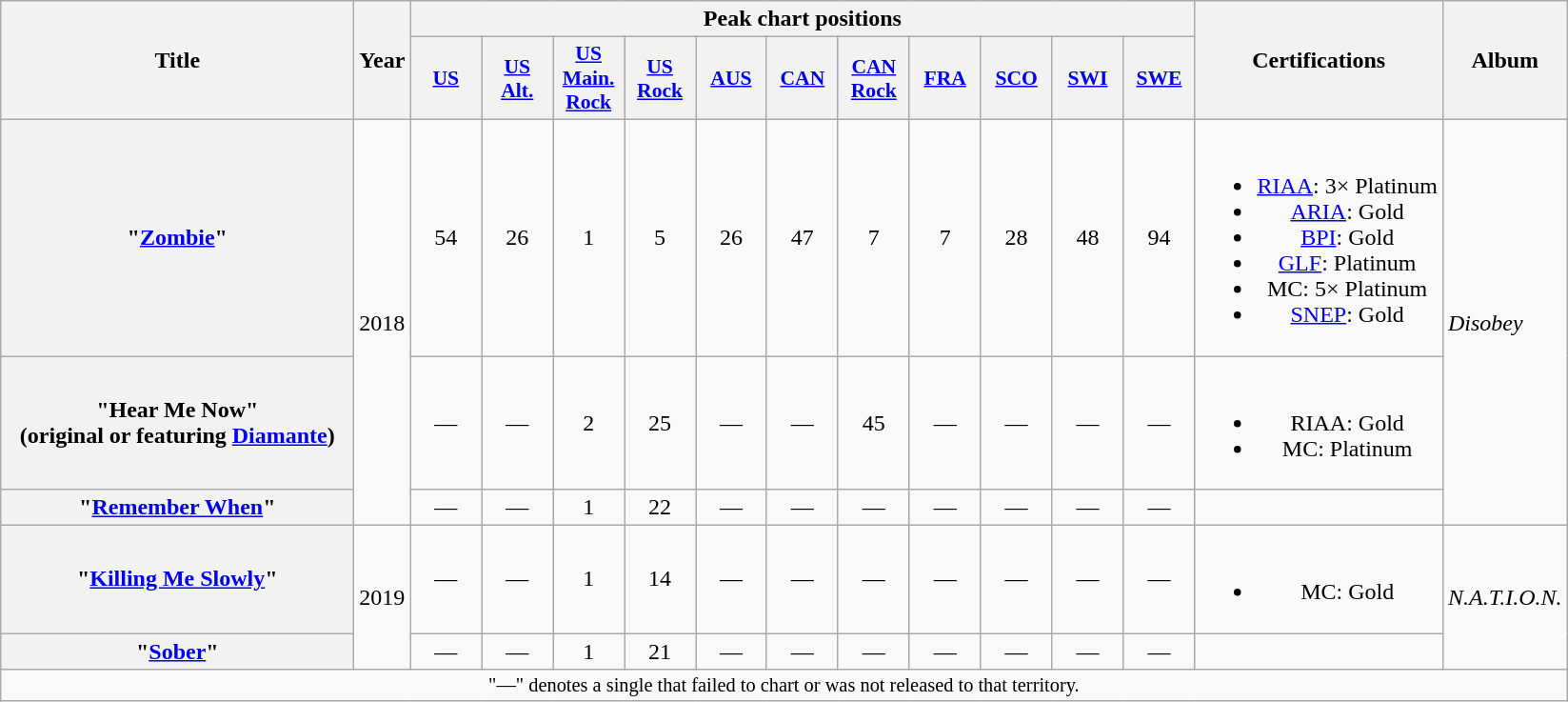<table class="wikitable plainrowheaders" style="text-align:center;">
<tr>
<th scope="col" rowspan="2" style="width:15em;">Title</th>
<th scope="col" rowspan="2">Year</th>
<th scope="col" colspan="11">Peak chart positions</th>
<th scope="col" rowspan="2">Certifications</th>
<th scope="col" rowspan="2">Album</th>
</tr>
<tr>
<th scope="col" style="width:3em;font-size:90%;"><a href='#'>US</a><br></th>
<th scope="col" style="width:3em;font-size:90%;"><a href='#'>US<br>Alt.</a><br></th>
<th scope="col" style="width:3em;font-size:90%;"><a href='#'>US<br>Main.<br>Rock</a><br></th>
<th scope="col" style="width:3em;font-size:90%;"><a href='#'>US<br>Rock</a><br></th>
<th scope="col" style="width:3em;font-size:90%;"><a href='#'>AUS</a><br></th>
<th scope="col" style="width:3em;font-size:90%;"><a href='#'>CAN</a><br></th>
<th scope="col" style="width:3em;font-size:90%;"><a href='#'>CAN<br>Rock</a><br></th>
<th scope="col" style="width:3em;font-size:90%;"><a href='#'>FRA</a><br></th>
<th scope="col" style="width:3em;font-size:90%;"><a href='#'>SCO</a><br></th>
<th scope="col" style="width:3em;font-size:90%;"><a href='#'>SWI</a><br></th>
<th scope="col" style="width:3em;font-size:90%;"><a href='#'>SWE</a><br></th>
</tr>
<tr>
<th scope="row">"<a href='#'>Zombie</a>"</th>
<td rowspan="3">2018</td>
<td>54</td>
<td>26</td>
<td>1</td>
<td>5</td>
<td>26</td>
<td>47</td>
<td>7</td>
<td>7</td>
<td>28</td>
<td>48</td>
<td>94</td>
<td><br><ul><li><a href='#'>RIAA</a>: 3× Platinum</li><li><a href='#'>ARIA</a>: Gold</li><li><a href='#'>BPI</a>: Gold</li><li><a href='#'>GLF</a>: Platinum</li><li>MC: 5× Platinum</li><li><a href='#'>SNEP</a>: Gold</li></ul></td>
<td rowspan="3" style="text-align:left;"><em>Disobey</em></td>
</tr>
<tr>
<th scope="row">"Hear Me Now" <br><span>(original or featuring <a href='#'>Diamante</a>)</span></th>
<td>—</td>
<td>—</td>
<td>2</td>
<td>25</td>
<td>—</td>
<td>—</td>
<td>45<br></td>
<td>—</td>
<td>—</td>
<td>—</td>
<td>—</td>
<td><br><ul><li>RIAA: Gold</li><li>MC: Platinum</li></ul></td>
</tr>
<tr>
<th scope="row">"<a href='#'>Remember When</a>"</th>
<td>—</td>
<td>—</td>
<td>1</td>
<td>22</td>
<td>—</td>
<td>—</td>
<td>—</td>
<td>—</td>
<td>—</td>
<td>—</td>
<td>—</td>
<td></td>
</tr>
<tr>
<th scope="row">"<a href='#'>Killing Me Slowly</a>"</th>
<td rowspan="2">2019</td>
<td>—</td>
<td>—</td>
<td>1</td>
<td>14</td>
<td>—</td>
<td>—</td>
<td>—</td>
<td>—</td>
<td>—</td>
<td>—</td>
<td>—</td>
<td><br><ul><li>MC: Gold</li></ul></td>
<td rowspan="2" style="text-align:left;"><em>N.A.T.I.O.N.</em></td>
</tr>
<tr>
<th scope="row">"<a href='#'>Sober</a>"</th>
<td>—</td>
<td>—</td>
<td>1</td>
<td>21</td>
<td>—</td>
<td>—</td>
<td>—</td>
<td>—</td>
<td>—</td>
<td>—</td>
<td>—</td>
<td></td>
</tr>
<tr>
<td colspan="16" style="font-size:85%;">"—" denotes a single that failed to chart or was not released to that territory.</td>
</tr>
</table>
